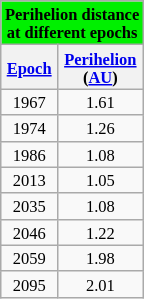<table class=wikitable style="text-align:center; font-size:11px; float:right; margin:2px">
<tr bgcolor= style="font-size: smaller;">
<td colspan="8" style="text-align:center;"><strong>Perihelion distance<br>at different epochs</strong></td>
</tr>
<tr>
<th><a href='#'>Epoch</a></th>
<th><a href='#'>Perihelion</a><br>(<a href='#'>AU</a>)</th>
</tr>
<tr>
<td>1967</td>
<td>1.61</td>
</tr>
<tr>
<td>1974</td>
<td>1.26</td>
</tr>
<tr>
<td>1986</td>
<td>1.08</td>
</tr>
<tr>
<td>2013</td>
<td>1.05</td>
</tr>
<tr>
<td>2035</td>
<td>1.08</td>
</tr>
<tr>
<td>2046</td>
<td>1.22</td>
</tr>
<tr>
<td>2059</td>
<td>1.98</td>
</tr>
<tr>
<td>2095</td>
<td>2.01</td>
</tr>
</table>
